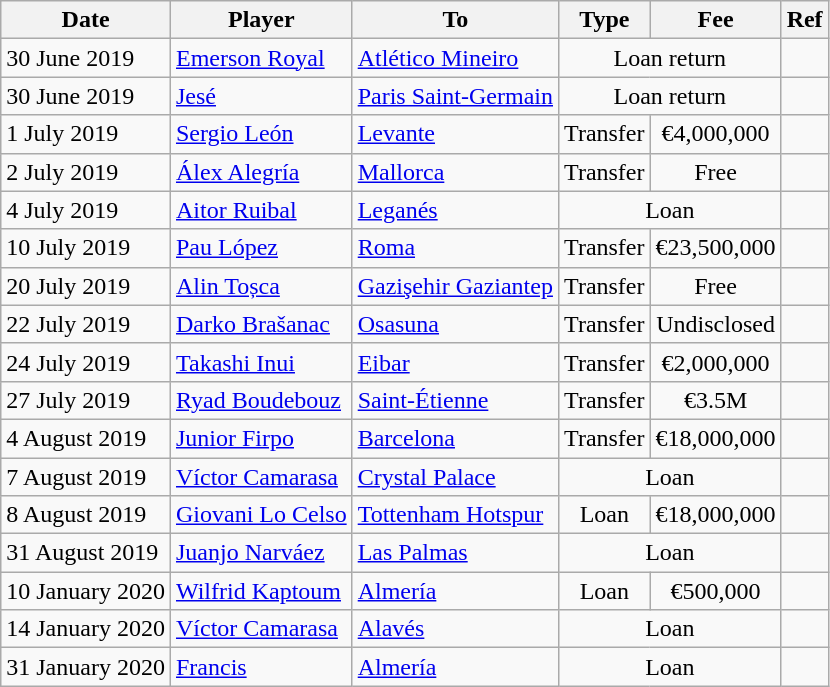<table class="wikitable">
<tr>
<th>Date</th>
<th>Player</th>
<th>To</th>
<th>Type</th>
<th>Fee</th>
<th>Ref</th>
</tr>
<tr>
<td>30 June 2019</td>
<td> <a href='#'>Emerson Royal</a></td>
<td> <a href='#'>Atlético Mineiro</a></td>
<td align=center colspan=2>Loan return</td>
<td align=center></td>
</tr>
<tr>
<td>30 June 2019</td>
<td> <a href='#'>Jesé</a></td>
<td> <a href='#'>Paris Saint-Germain</a></td>
<td align=center colspan=2>Loan return</td>
<td align=center></td>
</tr>
<tr>
<td>1 July 2019</td>
<td> <a href='#'>Sergio León</a></td>
<td><a href='#'>Levante</a></td>
<td align=center>Transfer</td>
<td align=center>€4,000,000</td>
<td align=center></td>
</tr>
<tr>
<td>2 July 2019</td>
<td> <a href='#'>Álex Alegría</a></td>
<td><a href='#'>Mallorca</a></td>
<td align=center>Transfer</td>
<td align=center>Free</td>
<td align=center></td>
</tr>
<tr>
<td>4 July 2019</td>
<td> <a href='#'>Aitor Ruibal</a></td>
<td><a href='#'>Leganés</a></td>
<td align=center colspan=2>Loan</td>
<td align=center></td>
</tr>
<tr>
<td>10 July 2019</td>
<td> <a href='#'>Pau López</a></td>
<td> <a href='#'>Roma</a></td>
<td align=center>Transfer</td>
<td align=center>€23,500,000</td>
<td align=center></td>
</tr>
<tr>
<td>20 July 2019</td>
<td> <a href='#'>Alin Toșca</a></td>
<td> <a href='#'>Gazişehir Gaziantep</a></td>
<td align=center>Transfer</td>
<td align=center>Free</td>
<td align=center></td>
</tr>
<tr>
<td>22 July 2019</td>
<td> <a href='#'>Darko Brašanac</a></td>
<td><a href='#'>Osasuna</a></td>
<td align=center>Transfer</td>
<td align=center>Undisclosed</td>
<td align=center></td>
</tr>
<tr>
<td>24 July 2019</td>
<td> <a href='#'>Takashi Inui</a></td>
<td><a href='#'>Eibar</a></td>
<td align=center>Transfer</td>
<td align=center>€2,000,000</td>
<td align=center></td>
</tr>
<tr>
<td>27 July 2019</td>
<td> <a href='#'>Ryad Boudebouz</a></td>
<td> <a href='#'>Saint-Étienne</a></td>
<td align=center>Transfer</td>
<td align=center>€3.5M</td>
<td align=center></td>
</tr>
<tr>
<td>4 August 2019</td>
<td> <a href='#'>Junior Firpo</a></td>
<td><a href='#'>Barcelona</a></td>
<td align=center>Transfer</td>
<td align=center>€18,000,000</td>
<td align=center></td>
</tr>
<tr>
<td>7 August 2019</td>
<td> <a href='#'>Víctor Camarasa</a></td>
<td> <a href='#'>Crystal Palace</a></td>
<td align=center colspan=2>Loan</td>
<td align=center></td>
</tr>
<tr>
<td>8 August 2019</td>
<td> <a href='#'>Giovani Lo Celso</a></td>
<td> <a href='#'>Tottenham Hotspur</a></td>
<td align=center>Loan</td>
<td align=center>€18,000,000</td>
<td align=center></td>
</tr>
<tr>
<td>31 August 2019</td>
<td> <a href='#'>Juanjo Narváez</a></td>
<td><a href='#'>Las Palmas</a></td>
<td align=center colspan=2>Loan</td>
<td align=center></td>
</tr>
<tr>
<td>10 January 2020</td>
<td> <a href='#'>Wilfrid Kaptoum</a></td>
<td><a href='#'>Almería</a></td>
<td align=center>Loan</td>
<td align=center>€500,000</td>
<td align=center></td>
</tr>
<tr>
<td>14 January 2020</td>
<td> <a href='#'>Víctor Camarasa</a></td>
<td><a href='#'>Alavés</a></td>
<td align=center colspan=2>Loan</td>
<td align=center></td>
</tr>
<tr>
<td>31 January 2020</td>
<td> <a href='#'>Francis</a></td>
<td><a href='#'>Almería</a></td>
<td align=center colspan=2>Loan</td>
<td align=center></td>
</tr>
</table>
